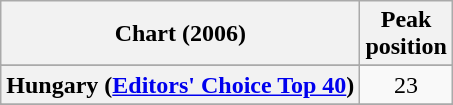<table class="wikitable sortable plainrowheaders" style="text-align:center">
<tr>
<th>Chart (2006)</th>
<th>Peak<br>position</th>
</tr>
<tr>
</tr>
<tr>
</tr>
<tr>
</tr>
<tr>
<th scope="row">Hungary (<a href='#'>Editors' Choice Top 40</a>)</th>
<td>23</td>
</tr>
<tr>
</tr>
<tr>
</tr>
<tr>
</tr>
<tr>
</tr>
<tr>
</tr>
<tr>
</tr>
</table>
